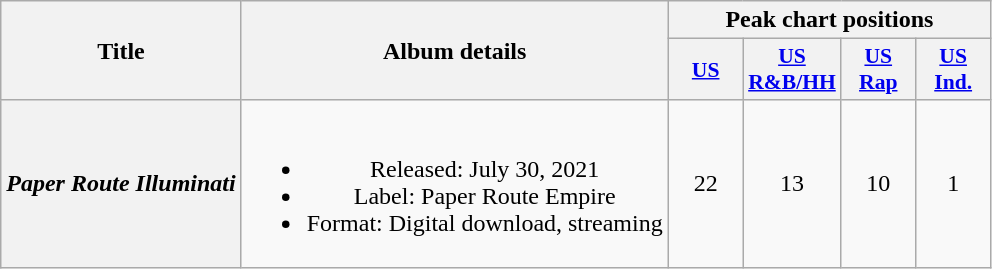<table class="wikitable plainrowheaders" style="text-align:center;">
<tr>
<th scope="col" rowspan="2">Title</th>
<th scope="col" rowspan="2">Album details</th>
<th colspan="4" scope="col">Peak chart positions</th>
</tr>
<tr>
<th style="width:3em; font-size:90%"><a href='#'>US</a><br></th>
<th style="width:3em; font-size:90%"><a href='#'>US<br>R&B/HH</a><br></th>
<th style="width:3em; font-size:90%"><a href='#'>US<br>Rap</a><br></th>
<th style="width:3em; font-size:90%"><a href='#'>US<br>Ind.</a><br></th>
</tr>
<tr>
<th scope="row"><em>Paper Route Illuminati</em><br></th>
<td><br><ul><li>Released: July 30, 2021</li><li>Label: Paper Route Empire</li><li>Format: Digital download, streaming</li></ul></td>
<td>22<br></td>
<td>13</td>
<td>10</td>
<td>1</td>
</tr>
</table>
